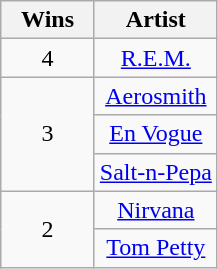<table class="wikitable" rowspan="2" style="text-align:center">
<tr>
<th scope="col" style="width:55px;">Wins</th>
<th scope="col" style="text-align:center;">Artist</th>
</tr>
<tr>
<td style="text-align:center">4</td>
<td><a href='#'>R.E.M.</a></td>
</tr>
<tr>
<td rowspan="3" style="text-align:center">3</td>
<td><a href='#'>Aerosmith</a></td>
</tr>
<tr>
<td><a href='#'>En Vogue</a></td>
</tr>
<tr>
<td><a href='#'>Salt-n-Pepa</a></td>
</tr>
<tr>
<td rowspan="2" style="text-align:center">2</td>
<td><a href='#'>Nirvana</a></td>
</tr>
<tr>
<td><a href='#'>Tom Petty</a></td>
</tr>
</table>
